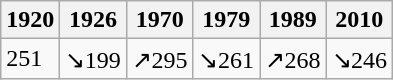<table class="wikitable">
<tr>
<th>1920</th>
<th>1926</th>
<th>1970</th>
<th>1979</th>
<th>1989</th>
<th>2010</th>
</tr>
<tr>
<td>251</td>
<td>↘199</td>
<td>↗295</td>
<td>↘261</td>
<td>↗268</td>
<td>↘246</td>
</tr>
</table>
